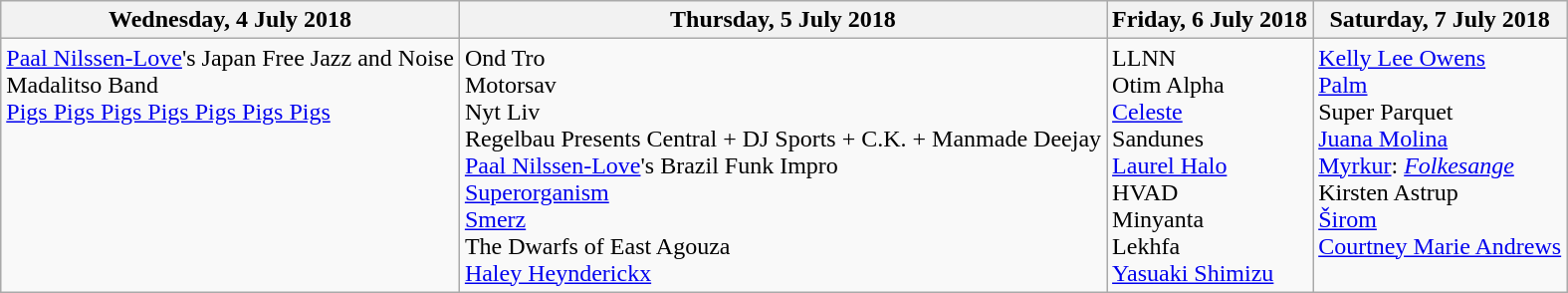<table class="wikitable">
<tr>
<th>Wednesday, 4 July 2018</th>
<th>Thursday, 5 July 2018</th>
<th>Friday, 6 July 2018</th>
<th>Saturday, 7 July 2018</th>
</tr>
<tr valign="top">
<td><a href='#'>Paal Nilssen-Love</a>'s Japan Free Jazz and Noise<br>Madalitso Band<br><a href='#'>Pigs Pigs Pigs Pigs Pigs Pigs Pigs</a></td>
<td>Ond Tro<br>Motorsav<br>Nyt Liv<br>Regelbau Presents Central + DJ Sports + C.K. + Manmade Deejay<br><a href='#'>Paal Nilssen-Love</a>'s Brazil Funk Impro<br><a href='#'>Superorganism</a><br><a href='#'>Smerz</a><br>The Dwarfs of East Agouza<br><a href='#'>Haley Heynderickx</a></td>
<td>LLNN<br>Otim Alpha<br><a href='#'>Celeste</a><br>Sandunes<br><a href='#'>Laurel Halo</a><br>HVAD<br>Minyanta<br>Lekhfa<br><a href='#'>Yasuaki Shimizu</a></td>
<td><a href='#'>Kelly Lee Owens</a><br><a href='#'>Palm</a><br>Super Parquet<br><a href='#'>Juana Molina</a><br><a href='#'>Myrkur</a>: <em><a href='#'>Folkesange</a></em><br>Kirsten Astrup<br><a href='#'>Širom</a><br><a href='#'>Courtney Marie Andrews</a></td>
</tr>
</table>
